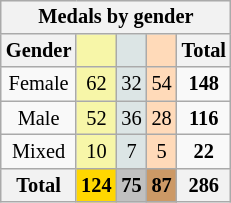<table class=wikitable style="font-size:85%; float:right; text-align:center">
<tr>
<th colspan=5>Medals by gender</th>
</tr>
<tr>
<th>Gender</th>
<td bgcolor=F7F6A8></td>
<td bgcolor=DCE5E5></td>
<td bgcolor=FFDAB9></td>
<th>Total</th>
</tr>
<tr>
<td>Female</td>
<td bgcolor=F7F6A8>62</td>
<td bgcolor=DCE5E5>32</td>
<td bgcolor=FFDAB9>54</td>
<td><strong>148</strong></td>
</tr>
<tr>
<td>Male</td>
<td bgcolor=F7F6A8>52</td>
<td bgcolor=DCE5E5>36</td>
<td bgcolor=FFDAB9>28</td>
<td><strong>116</strong></td>
</tr>
<tr>
<td>Mixed</td>
<td bgcolor=F7F6A8>10</td>
<td bgcolor=DCE5E5>7</td>
<td bgcolor=FFDAB9>5</td>
<td><strong>22</strong></td>
</tr>
<tr>
<th>Total</th>
<th style=background:gold>124</th>
<th style=background:silver>75</th>
<th style=background:#c96>87</th>
<th>286</th>
</tr>
</table>
